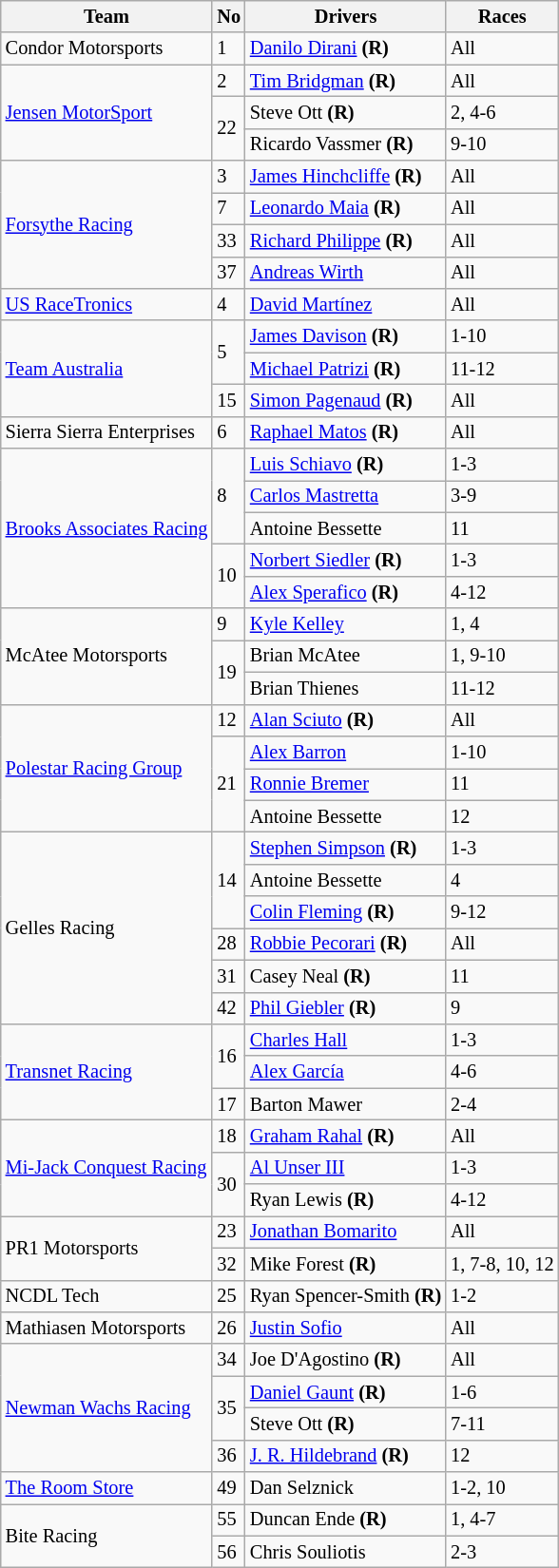<table class="wikitable" style="font-size: 85%;">
<tr>
<th>Team</th>
<th>No</th>
<th>Drivers</th>
<th>Races</th>
</tr>
<tr>
<td> Condor Motorsports</td>
<td>1</td>
<td> <a href='#'>Danilo Dirani</a> <strong>(R)</strong></td>
<td>All</td>
</tr>
<tr>
<td rowspan=3> <a href='#'>Jensen MotorSport</a></td>
<td>2</td>
<td> <a href='#'>Tim Bridgman</a> <strong>(R)</strong></td>
<td>All</td>
</tr>
<tr>
<td rowspan=2>22</td>
<td> Steve Ott <strong>(R)</strong></td>
<td>2, 4-6</td>
</tr>
<tr>
<td> Ricardo Vassmer <strong>(R)</strong></td>
<td>9-10</td>
</tr>
<tr>
<td rowspan=4> <a href='#'>Forsythe Racing</a></td>
<td>3</td>
<td> <a href='#'>James Hinchcliffe</a> <strong>(R)</strong></td>
<td>All</td>
</tr>
<tr>
<td>7</td>
<td> <a href='#'>Leonardo Maia</a> <strong>(R)</strong></td>
<td>All</td>
</tr>
<tr>
<td>33</td>
<td> <a href='#'>Richard Philippe</a> <strong>(R)</strong></td>
<td>All</td>
</tr>
<tr>
<td>37</td>
<td> <a href='#'>Andreas Wirth</a></td>
<td>All</td>
</tr>
<tr>
<td> <a href='#'>US RaceTronics</a></td>
<td>4</td>
<td> <a href='#'>David Martínez</a></td>
<td>All</td>
</tr>
<tr>
<td rowspan=3> <a href='#'>Team Australia</a></td>
<td rowspan=2>5</td>
<td> <a href='#'>James Davison</a> <strong>(R)</strong></td>
<td>1-10</td>
</tr>
<tr>
<td> <a href='#'>Michael Patrizi</a> <strong>(R)</strong></td>
<td>11-12</td>
</tr>
<tr>
<td>15</td>
<td> <a href='#'>Simon Pagenaud</a> <strong>(R)</strong></td>
<td>All</td>
</tr>
<tr>
<td> Sierra Sierra Enterprises</td>
<td>6</td>
<td> <a href='#'>Raphael Matos</a> <strong>(R)</strong></td>
<td>All</td>
</tr>
<tr>
<td rowspan=5> <a href='#'>Brooks Associates Racing</a></td>
<td rowspan=3>8</td>
<td> <a href='#'>Luis Schiavo</a> <strong>(R)</strong></td>
<td>1-3</td>
</tr>
<tr>
<td> <a href='#'>Carlos Mastretta</a></td>
<td>3-9</td>
</tr>
<tr>
<td> Antoine Bessette</td>
<td>11</td>
</tr>
<tr>
<td rowspan=2>10</td>
<td> <a href='#'>Norbert Siedler</a> <strong>(R)</strong></td>
<td>1-3</td>
</tr>
<tr>
<td> <a href='#'>Alex Sperafico</a> <strong>(R)</strong></td>
<td>4-12</td>
</tr>
<tr>
<td rowspan=3> McAtee Motorsports</td>
<td>9</td>
<td> <a href='#'>Kyle Kelley</a></td>
<td>1, 4</td>
</tr>
<tr>
<td rowspan=2>19</td>
<td> Brian McAtee</td>
<td>1, 9-10</td>
</tr>
<tr>
<td> Brian Thienes</td>
<td>11-12</td>
</tr>
<tr>
<td rowspan=4> <a href='#'>Polestar Racing Group</a></td>
<td>12</td>
<td> <a href='#'>Alan Sciuto</a> <strong>(R)</strong></td>
<td>All</td>
</tr>
<tr>
<td rowspan=3>21</td>
<td> <a href='#'>Alex Barron</a></td>
<td>1-10</td>
</tr>
<tr>
<td> <a href='#'>Ronnie Bremer</a></td>
<td>11</td>
</tr>
<tr>
<td> Antoine Bessette</td>
<td>12</td>
</tr>
<tr>
<td rowspan=6> Gelles Racing</td>
<td rowspan=3>14</td>
<td> <a href='#'>Stephen Simpson</a> <strong>(R)</strong></td>
<td>1-3</td>
</tr>
<tr>
<td> Antoine Bessette</td>
<td>4</td>
</tr>
<tr>
<td> <a href='#'>Colin Fleming</a> <strong>(R)</strong></td>
<td>9-12</td>
</tr>
<tr>
<td>28</td>
<td> <a href='#'>Robbie Pecorari</a> <strong>(R)</strong></td>
<td>All</td>
</tr>
<tr>
<td>31</td>
<td> Casey Neal <strong>(R)</strong></td>
<td>11</td>
</tr>
<tr>
<td>42</td>
<td> <a href='#'>Phil Giebler</a> <strong>(R)</strong></td>
<td>9</td>
</tr>
<tr>
<td rowspan=3> <a href='#'>Transnet Racing</a></td>
<td rowspan=2>16</td>
<td> <a href='#'>Charles Hall</a></td>
<td>1-3</td>
</tr>
<tr>
<td> <a href='#'>Alex García</a></td>
<td>4-6</td>
</tr>
<tr>
<td>17</td>
<td> Barton Mawer</td>
<td>2-4</td>
</tr>
<tr>
<td rowspan=3> <a href='#'>Mi-Jack Conquest Racing</a></td>
<td>18</td>
<td> <a href='#'>Graham Rahal</a> <strong>(R)</strong></td>
<td>All</td>
</tr>
<tr>
<td rowspan=2>30</td>
<td> <a href='#'>Al Unser III</a></td>
<td>1-3</td>
</tr>
<tr>
<td> Ryan Lewis <strong>(R)</strong></td>
<td>4-12</td>
</tr>
<tr>
<td rowspan=2> PR1 Motorsports</td>
<td>23</td>
<td> <a href='#'>Jonathan Bomarito</a></td>
<td>All</td>
</tr>
<tr>
<td>32</td>
<td> Mike Forest <strong>(R)</strong></td>
<td>1, 7-8, 10, 12</td>
</tr>
<tr>
<td> NCDL Tech</td>
<td>25</td>
<td> Ryan Spencer-Smith <strong>(R)</strong></td>
<td>1-2</td>
</tr>
<tr>
<td> Mathiasen Motorsports</td>
<td>26</td>
<td> <a href='#'>Justin Sofio</a></td>
<td>All</td>
</tr>
<tr>
<td rowspan=4> <a href='#'>Newman Wachs Racing</a></td>
<td>34</td>
<td> Joe D'Agostino <strong>(R)</strong></td>
<td>All</td>
</tr>
<tr>
<td rowspan=2>35</td>
<td> <a href='#'>Daniel Gaunt</a> <strong>(R)</strong></td>
<td>1-6</td>
</tr>
<tr>
<td> Steve Ott <strong>(R)</strong></td>
<td>7-11</td>
</tr>
<tr>
<td>36</td>
<td> <a href='#'>J. R. Hildebrand</a> <strong>(R)</strong></td>
<td>12</td>
</tr>
<tr>
<td> <a href='#'>The Room Store</a></td>
<td>49</td>
<td> Dan Selznick</td>
<td>1-2, 10</td>
</tr>
<tr>
<td rowspan=2> Bite Racing</td>
<td>55</td>
<td> Duncan Ende <strong>(R)</strong></td>
<td>1, 4-7</td>
</tr>
<tr>
<td>56</td>
<td> Chris Souliotis</td>
<td>2-3</td>
</tr>
</table>
